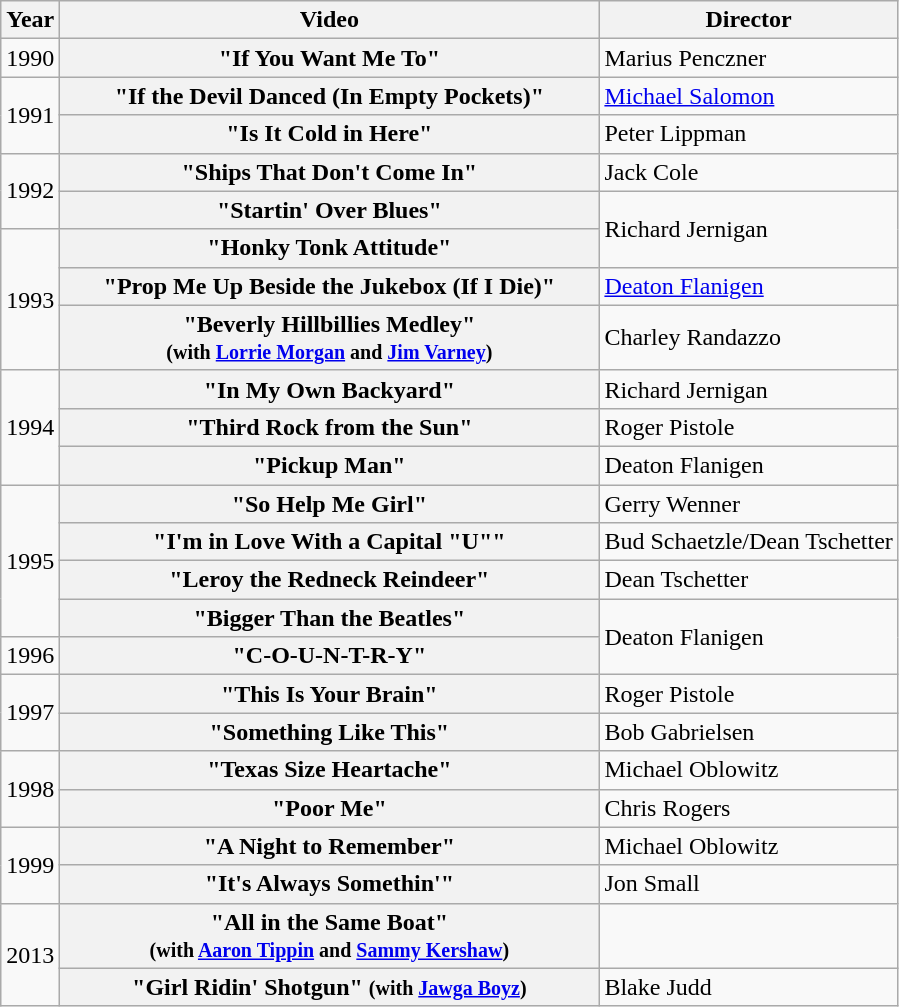<table class="wikitable plainrowheaders">
<tr>
<th>Year</th>
<th style="width:22em;">Video</th>
<th>Director</th>
</tr>
<tr>
<td>1990</td>
<th scope="row">"If You Want Me To"</th>
<td>Marius Penczner</td>
</tr>
<tr>
<td rowspan="2">1991</td>
<th scope="row">"If the Devil Danced (In Empty Pockets)"</th>
<td><a href='#'>Michael Salomon</a></td>
</tr>
<tr>
<th scope="row">"Is It Cold in Here"</th>
<td>Peter Lippman</td>
</tr>
<tr>
<td rowspan="2">1992</td>
<th scope="row">"Ships That Don't Come In"</th>
<td>Jack Cole</td>
</tr>
<tr>
<th scope="row">"Startin' Over Blues"</th>
<td rowspan="2">Richard Jernigan</td>
</tr>
<tr>
<td rowspan="3">1993</td>
<th scope="row">"Honky Tonk Attitude"</th>
</tr>
<tr>
<th scope="row">"Prop Me Up Beside the Jukebox (If I Die)"</th>
<td><a href='#'>Deaton Flanigen</a></td>
</tr>
<tr>
<th scope="row">"Beverly Hillbillies Medley"<br><small>(with <a href='#'>Lorrie Morgan</a> and <a href='#'>Jim Varney</a>)</small></th>
<td>Charley Randazzo</td>
</tr>
<tr>
<td rowspan="3">1994</td>
<th scope="row">"In My Own Backyard"</th>
<td>Richard Jernigan</td>
</tr>
<tr>
<th scope="row">"Third Rock from the Sun"</th>
<td>Roger Pistole</td>
</tr>
<tr>
<th scope="row">"Pickup Man"</th>
<td>Deaton Flanigen</td>
</tr>
<tr>
<td rowspan="4">1995</td>
<th scope="row">"So Help Me Girl"</th>
<td>Gerry Wenner</td>
</tr>
<tr>
<th scope="row">"I'm in Love With a Capital "U""</th>
<td>Bud Schaetzle/Dean Tschetter</td>
</tr>
<tr>
<th scope="row">"Leroy the Redneck Reindeer"</th>
<td>Dean Tschetter</td>
</tr>
<tr>
<th scope="row">"Bigger Than the Beatles"</th>
<td rowspan="2">Deaton Flanigen</td>
</tr>
<tr>
<td>1996</td>
<th scope="row">"C-O-U-N-T-R-Y"</th>
</tr>
<tr>
<td rowspan="2">1997</td>
<th scope="row">"This Is Your Brain"</th>
<td>Roger Pistole</td>
</tr>
<tr>
<th scope="row">"Something Like This"</th>
<td>Bob Gabrielsen</td>
</tr>
<tr>
<td rowspan="2">1998</td>
<th scope="row">"Texas Size Heartache"</th>
<td>Michael Oblowitz</td>
</tr>
<tr>
<th scope="row">"Poor Me"</th>
<td>Chris Rogers</td>
</tr>
<tr>
<td rowspan="2">1999</td>
<th scope="row">"A Night to Remember"</th>
<td>Michael Oblowitz</td>
</tr>
<tr>
<th scope="row">"It's Always Somethin'"</th>
<td>Jon Small</td>
</tr>
<tr>
<td rowspan="2">2013</td>
<th scope="row">"All in the Same Boat"<br><small>(with <a href='#'>Aaron Tippin</a> and <a href='#'>Sammy Kershaw</a>)</small></th>
<td></td>
</tr>
<tr>
<th scope="row">"Girl Ridin' Shotgun" <small>(with <a href='#'>Jawga Boyz</a>)</small></th>
<td>Blake Judd</td>
</tr>
</table>
